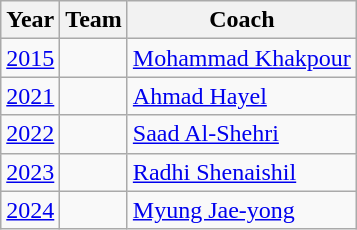<table class="wikitable">
<tr>
<th>Year</th>
<th>Team</th>
<th>Coach</th>
</tr>
<tr>
<td><a href='#'>2015</a></td>
<td></td>
<td> <a href='#'>Mohammad Khakpour</a></td>
</tr>
<tr>
<td><a href='#'>2021</a></td>
<td></td>
<td> <a href='#'>Ahmad Hayel</a></td>
</tr>
<tr>
<td><a href='#'>2022</a></td>
<td></td>
<td> <a href='#'>Saad Al-Shehri</a></td>
</tr>
<tr>
<td><a href='#'>2023</a></td>
<td></td>
<td> <a href='#'>Radhi Shenaishil</a></td>
</tr>
<tr>
<td><a href='#'>2024</a></td>
<td></td>
<td> <a href='#'>Myung Jae-yong</a></td>
</tr>
</table>
